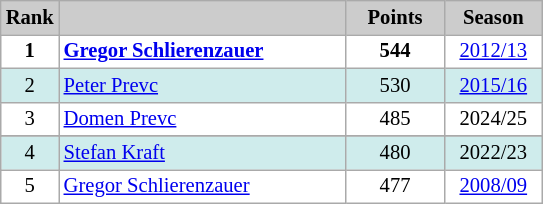<table class="wikitable plainrowheaders" style="background:#fff; font-size:86%; line-height:16px; border:grey solid 1px; border-collapse:collapse;">
<tr style="background:#ccc; text-align:center;">
<th style="background:#ccc;">Rank</th>
<th style="background:#ccc;" width="185"></th>
<th style="background:#ccc;" width="59">Points</th>
<th style="background:#ccc;" width="59">Season</th>
</tr>
<tr>
<td align=center><strong>1</strong></td>
<td> <strong><a href='#'>Gregor Schlierenzauer</a></strong></td>
<td align=center><strong>544</strong></td>
<td align=center><a href='#'>2012/13</a></td>
</tr>
<tr bgcolor=#CFECEC>
<td align=center>2</td>
<td> <a href='#'>Peter Prevc</a></td>
<td align=center>530</td>
<td align=center><a href='#'>2015/16</a></td>
</tr>
<tr>
<td align=center>3</td>
<td> <a href='#'>Domen Prevc</a></td>
<td align=center>485</td>
<td align=center>2024/25</td>
</tr>
<tr>
</tr>
<tr bgcolor=#CFECEC>
<td align=center>4</td>
<td> <a href='#'>Stefan Kraft</a></td>
<td align=center>480</td>
<td align=center>2022/23</td>
</tr>
<tr>
<td align=center>5</td>
<td> <a href='#'>Gregor Schlierenzauer</a></td>
<td align=center>477</td>
<td align=center><a href='#'>2008/09</a></td>
</tr>
</table>
